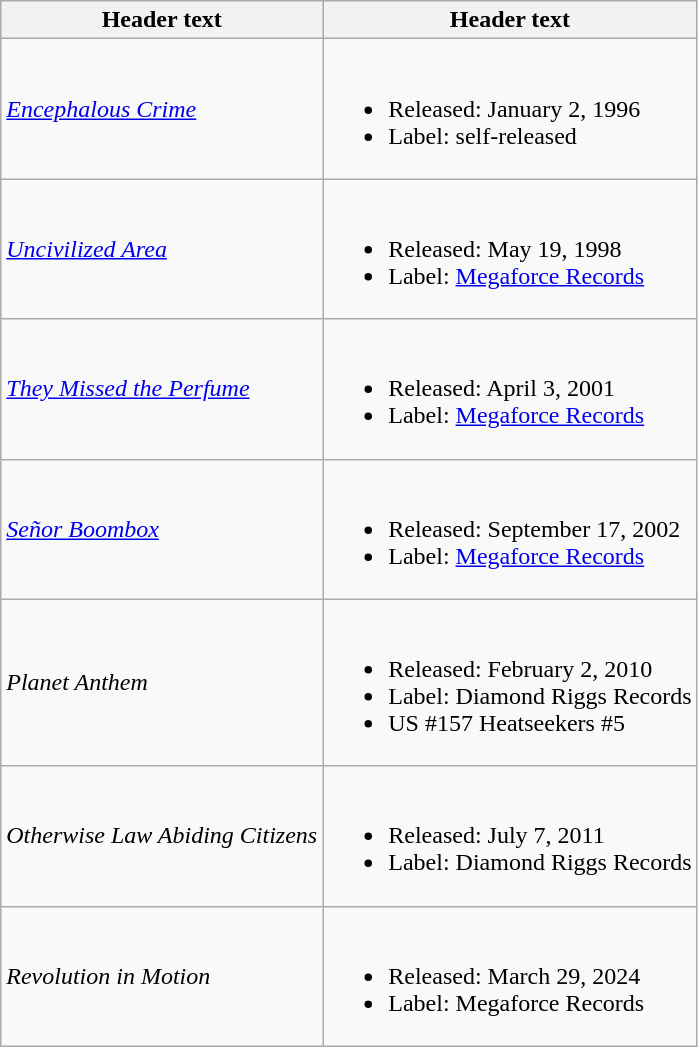<table class="wikitable">
<tr>
<th>Header text</th>
<th>Header text</th>
</tr>
<tr>
<td><em><a href='#'>Encephalous Crime</a></em></td>
<td><br><ul><li>Released: January 2, 1996</li><li>Label: self-released</li></ul></td>
</tr>
<tr>
<td><em><a href='#'>Uncivilized Area</a></em></td>
<td><br><ul><li>Released: May 19, 1998</li><li>Label: <a href='#'>Megaforce Records</a></li></ul></td>
</tr>
<tr>
<td><em><a href='#'>They Missed the Perfume</a></em></td>
<td><br><ul><li>Released: April 3, 2001</li><li>Label: <a href='#'>Megaforce Records</a></li></ul></td>
</tr>
<tr>
<td><em><a href='#'>Señor Boombox</a></em></td>
<td><br><ul><li>Released: September 17, 2002</li><li>Label: <a href='#'>Megaforce Records</a></li></ul></td>
</tr>
<tr>
<td><em>Planet Anthem</em></td>
<td><br><ul><li>Released: February 2, 2010</li><li>Label: Diamond Riggs Records</li><li>US #157 Heatseekers #5</li></ul></td>
</tr>
<tr>
<td><em>Otherwise Law Abiding Citizens</em></td>
<td><br><ul><li>Released: July 7, 2011</li><li>Label: Diamond Riggs Records</li></ul></td>
</tr>
<tr>
<td><em>Revolution in Motion</em></td>
<td><br><ul><li>Released: March 29, 2024</li><li>Label: Megaforce Records</li></ul></td>
</tr>
</table>
